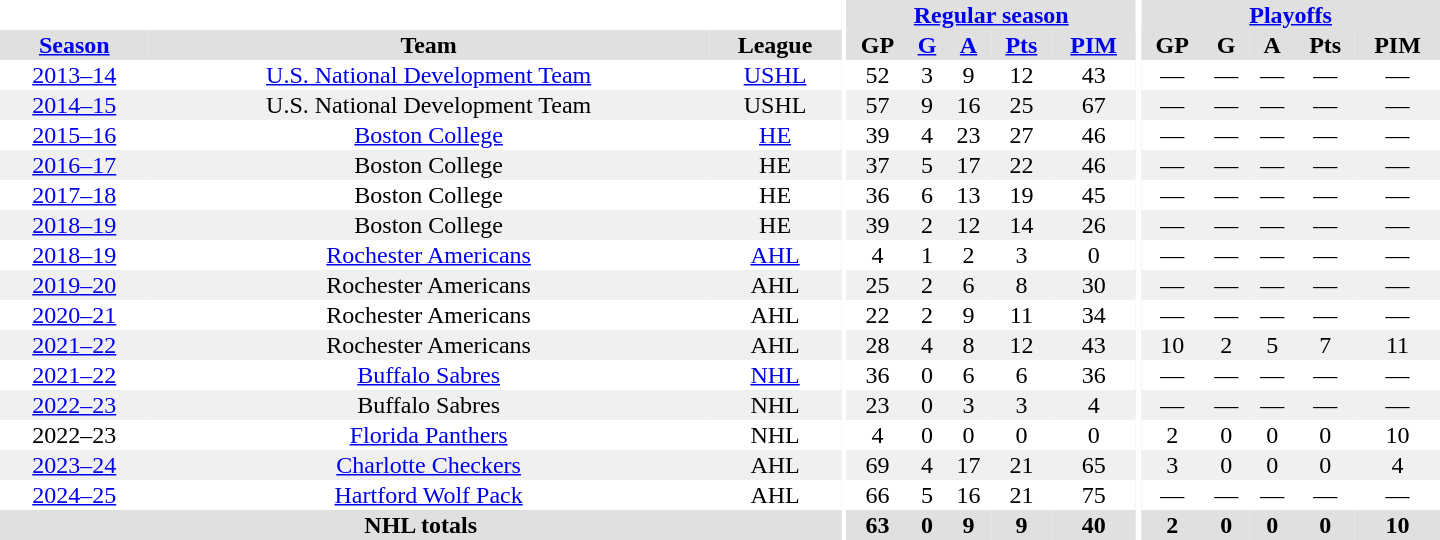<table border="0" cellpadding="1" cellspacing="0" style="text-align:center; width:60em">
<tr bgcolor="#e0e0e0">
<th colspan="3" bgcolor="#ffffff"></th>
<th rowspan="100" bgcolor="#ffffff"></th>
<th colspan="5"><a href='#'>Regular season</a></th>
<th rowspan="100" bgcolor="#ffffff"></th>
<th colspan="5"><a href='#'>Playoffs</a></th>
</tr>
<tr bgcolor="#e0e0e0">
<th><a href='#'>Season</a></th>
<th>Team</th>
<th>League</th>
<th>GP</th>
<th><a href='#'>G</a></th>
<th><a href='#'>A</a></th>
<th><a href='#'>Pts</a></th>
<th><a href='#'>PIM</a></th>
<th>GP</th>
<th>G</th>
<th>A</th>
<th>Pts</th>
<th>PIM</th>
</tr>
<tr>
<td><a href='#'>2013–14</a></td>
<td><a href='#'>U.S. National Development Team</a></td>
<td><a href='#'>USHL</a></td>
<td>52</td>
<td>3</td>
<td>9</td>
<td>12</td>
<td>43</td>
<td>—</td>
<td>—</td>
<td>—</td>
<td>—</td>
<td>—</td>
</tr>
<tr bgcolor="#f0f0f0">
<td><a href='#'>2014–15</a></td>
<td>U.S. National Development Team</td>
<td>USHL</td>
<td>57</td>
<td>9</td>
<td>16</td>
<td>25</td>
<td>67</td>
<td>—</td>
<td>—</td>
<td>—</td>
<td>—</td>
<td>—</td>
</tr>
<tr>
<td><a href='#'>2015–16</a></td>
<td><a href='#'>Boston College</a></td>
<td><a href='#'>HE</a></td>
<td>39</td>
<td>4</td>
<td>23</td>
<td>27</td>
<td>46</td>
<td>—</td>
<td>—</td>
<td>—</td>
<td>—</td>
<td>—</td>
</tr>
<tr bgcolor="#f0f0f0">
<td><a href='#'>2016–17</a></td>
<td>Boston College</td>
<td>HE</td>
<td>37</td>
<td>5</td>
<td>17</td>
<td>22</td>
<td>46</td>
<td>—</td>
<td>—</td>
<td>—</td>
<td>—</td>
<td>—</td>
</tr>
<tr>
<td><a href='#'>2017–18</a></td>
<td>Boston College</td>
<td>HE</td>
<td>36</td>
<td>6</td>
<td>13</td>
<td>19</td>
<td>45</td>
<td>—</td>
<td>—</td>
<td>—</td>
<td>—</td>
<td>—</td>
</tr>
<tr bgcolor="#f0f0f0">
<td><a href='#'>2018–19</a></td>
<td>Boston College</td>
<td>HE</td>
<td>39</td>
<td>2</td>
<td>12</td>
<td>14</td>
<td>26</td>
<td>—</td>
<td>—</td>
<td>—</td>
<td>—</td>
<td>—</td>
</tr>
<tr>
<td><a href='#'>2018–19</a></td>
<td><a href='#'>Rochester Americans</a></td>
<td><a href='#'>AHL</a></td>
<td>4</td>
<td>1</td>
<td>2</td>
<td>3</td>
<td>0</td>
<td>—</td>
<td>—</td>
<td>—</td>
<td>—</td>
<td>—</td>
</tr>
<tr bgcolor="#f0f0f0">
<td><a href='#'>2019–20</a></td>
<td>Rochester Americans</td>
<td>AHL</td>
<td>25</td>
<td>2</td>
<td>6</td>
<td>8</td>
<td>30</td>
<td>—</td>
<td>—</td>
<td>—</td>
<td>—</td>
<td>—</td>
</tr>
<tr>
<td><a href='#'>2020–21</a></td>
<td>Rochester Americans</td>
<td>AHL</td>
<td>22</td>
<td>2</td>
<td>9</td>
<td>11</td>
<td>34</td>
<td>—</td>
<td>—</td>
<td>—</td>
<td>—</td>
<td>—</td>
</tr>
<tr bgcolor="#f0f0f0">
<td><a href='#'>2021–22</a></td>
<td>Rochester Americans</td>
<td>AHL</td>
<td>28</td>
<td>4</td>
<td>8</td>
<td>12</td>
<td>43</td>
<td>10</td>
<td>2</td>
<td>5</td>
<td>7</td>
<td>11</td>
</tr>
<tr>
<td><a href='#'>2021–22</a></td>
<td><a href='#'>Buffalo Sabres</a></td>
<td><a href='#'>NHL</a></td>
<td>36</td>
<td>0</td>
<td>6</td>
<td>6</td>
<td>36</td>
<td>—</td>
<td>—</td>
<td>—</td>
<td>—</td>
<td>—</td>
</tr>
<tr bgcolor="#f0f0f0">
<td><a href='#'>2022–23</a></td>
<td>Buffalo Sabres</td>
<td>NHL</td>
<td>23</td>
<td>0</td>
<td>3</td>
<td>3</td>
<td>4</td>
<td>—</td>
<td>—</td>
<td>—</td>
<td>—</td>
<td>—</td>
</tr>
<tr>
<td>2022–23</td>
<td><a href='#'>Florida Panthers</a></td>
<td>NHL</td>
<td>4</td>
<td>0</td>
<td>0</td>
<td>0</td>
<td>0</td>
<td>2</td>
<td>0</td>
<td>0</td>
<td>0</td>
<td>10</td>
</tr>
<tr bgcolor="#f0f0f0">
<td><a href='#'>2023–24</a></td>
<td><a href='#'>Charlotte Checkers</a></td>
<td>AHL</td>
<td>69</td>
<td>4</td>
<td>17</td>
<td>21</td>
<td>65</td>
<td>3</td>
<td>0</td>
<td>0</td>
<td>0</td>
<td>4</td>
</tr>
<tr>
<td><a href='#'>2024–25</a></td>
<td><a href='#'>Hartford Wolf Pack</a></td>
<td>AHL</td>
<td>66</td>
<td>5</td>
<td>16</td>
<td>21</td>
<td>75</td>
<td>—</td>
<td>—</td>
<td>—</td>
<td>—</td>
<td>—</td>
</tr>
<tr bgcolor="#e0e0e0">
<th colspan="3">NHL totals</th>
<th>63</th>
<th>0</th>
<th>9</th>
<th>9</th>
<th>40</th>
<th>2</th>
<th>0</th>
<th>0</th>
<th>0</th>
<th>10</th>
</tr>
</table>
